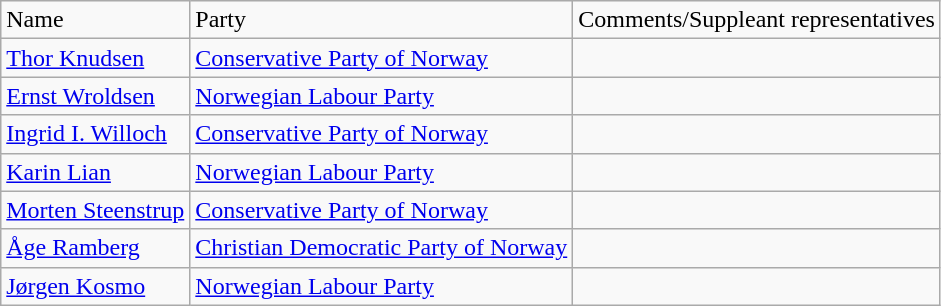<table class="wikitable">
<tr>
<td>Name</td>
<td>Party</td>
<td>Comments/Suppleant representatives</td>
</tr>
<tr>
<td><a href='#'>Thor Knudsen</a></td>
<td><a href='#'>Conservative Party of Norway</a></td>
<td></td>
</tr>
<tr>
<td><a href='#'>Ernst Wroldsen</a></td>
<td><a href='#'>Norwegian Labour Party</a></td>
<td></td>
</tr>
<tr>
<td><a href='#'>Ingrid I. Willoch</a></td>
<td><a href='#'>Conservative Party of Norway</a></td>
<td></td>
</tr>
<tr>
<td><a href='#'>Karin Lian</a></td>
<td><a href='#'>Norwegian Labour Party</a></td>
<td></td>
</tr>
<tr>
<td><a href='#'>Morten Steenstrup</a></td>
<td><a href='#'>Conservative Party of Norway</a></td>
<td></td>
</tr>
<tr>
<td><a href='#'>Åge Ramberg</a></td>
<td><a href='#'>Christian Democratic Party of Norway</a></td>
<td></td>
</tr>
<tr>
<td><a href='#'>Jørgen Kosmo</a></td>
<td><a href='#'>Norwegian Labour Party</a></td>
<td></td>
</tr>
</table>
